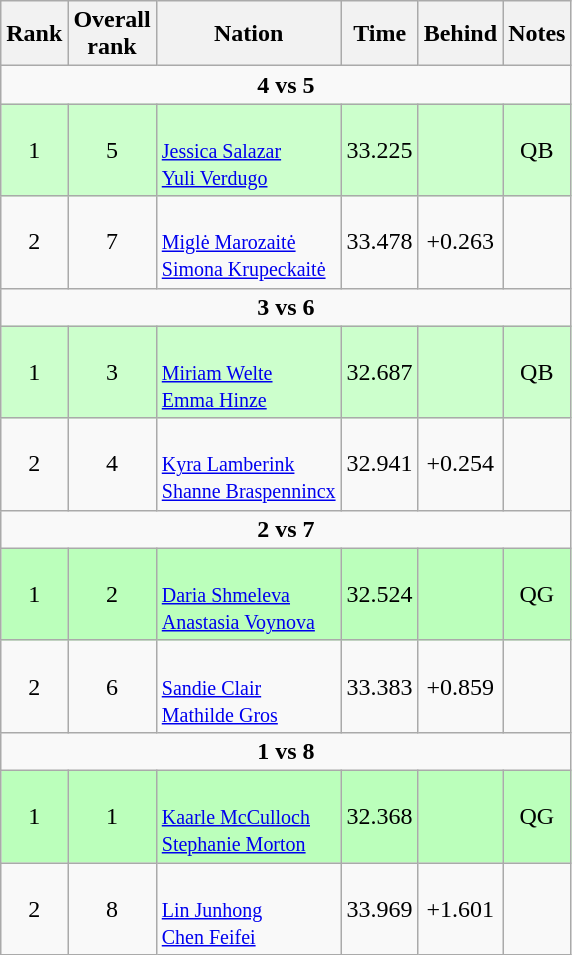<table class="wikitable sortable" style="text-align:center">
<tr>
<th>Rank</th>
<th>Overall<br>rank</th>
<th>Nation</th>
<th>Time</th>
<th>Behind</th>
<th>Notes</th>
</tr>
<tr>
<td colspan=6><strong>4 vs 5</strong></td>
</tr>
<tr bgcolor=ccffcc>
<td>1</td>
<td>5</td>
<td align=left><br><small><a href='#'>Jessica Salazar</a><br><a href='#'>Yuli Verdugo</a> </small></td>
<td>33.225</td>
<td></td>
<td>QB</td>
</tr>
<tr>
<td>2</td>
<td>7</td>
<td align="left"><br><small><a href='#'>Miglė Marozaitė</a><br><a href='#'>Simona Krupeckaitė</a></small></td>
<td>33.478</td>
<td>+0.263</td>
<td></td>
</tr>
<tr>
<td colspan=6><strong>3 vs 6</strong></td>
</tr>
<tr bgcolor=ccffcc>
<td>1</td>
<td>3</td>
<td align=left><br><small><a href='#'>Miriam Welte</a><br><a href='#'>Emma Hinze</a></small></td>
<td>32.687</td>
<td></td>
<td>QB</td>
</tr>
<tr>
<td>2</td>
<td>4</td>
<td align="left"><br><small><a href='#'>Kyra Lamberink</a><br><a href='#'>Shanne Braspennincx</a></small></td>
<td>32.941</td>
<td>+0.254</td>
<td></td>
</tr>
<tr>
<td colspan=6><strong>2 vs 7</strong></td>
</tr>
<tr bgcolor=bbffbb>
<td>1</td>
<td>2</td>
<td align=left><br><small><a href='#'>Daria Shmeleva</a><br><a href='#'>Anastasia Voynova</a> </small></td>
<td>32.524</td>
<td></td>
<td>QG</td>
</tr>
<tr>
<td>2</td>
<td>6</td>
<td align="left"><br><small><a href='#'>Sandie Clair</a><br><a href='#'>Mathilde Gros</a></small></td>
<td>33.383</td>
<td>+0.859</td>
<td></td>
</tr>
<tr>
<td colspan=6><strong>1 vs 8</strong></td>
</tr>
<tr bgcolor=bbffbb>
<td>1</td>
<td>1</td>
<td align=left><br><small><a href='#'>Kaarle McCulloch</a><br><a href='#'>Stephanie Morton</a> </small></td>
<td>32.368</td>
<td></td>
<td>QG</td>
</tr>
<tr>
<td>2</td>
<td>8</td>
<td align=left><br><small><a href='#'>Lin Junhong</a><br><a href='#'>Chen Feifei</a></small></td>
<td>33.969</td>
<td>+1.601</td>
<td></td>
</tr>
</table>
